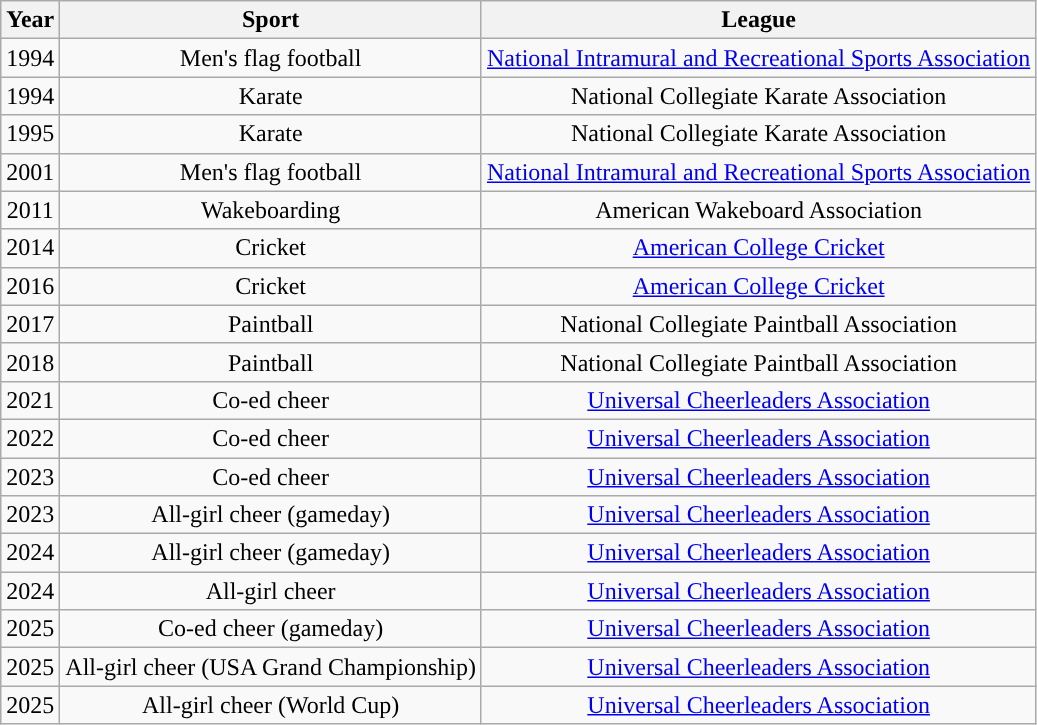<table class="wikitable sortable" style="text-align:center">
<tr>
<th style="text-align:center;">Year</th>
<th style="text-align:center;">Sport</th>
<th style="text-align:center;">League</th>
</tr>
<tr>
<td>1994</td>
<td>Men's flag football</td>
<td><a href='#'>National Intramural and Recreational Sports Association</a></td>
</tr>
<tr>
<td>1994</td>
<td>Karate</td>
<td>National Collegiate Karate Association</td>
</tr>
<tr>
<td>1995</td>
<td>Karate</td>
<td>National Collegiate Karate Association</td>
</tr>
<tr>
<td>2001</td>
<td>Men's flag football</td>
<td><a href='#'>National Intramural and Recreational Sports Association</a></td>
</tr>
<tr>
<td>2011</td>
<td>Wakeboarding</td>
<td>American Wakeboard Association</td>
</tr>
<tr>
<td>2014</td>
<td>Cricket</td>
<td><a href='#'>American College Cricket</a></td>
</tr>
<tr>
<td>2016</td>
<td>Cricket</td>
<td><a href='#'>American College Cricket</a></td>
</tr>
<tr>
<td>2017</td>
<td>Paintball</td>
<td>National Collegiate Paintball Association</td>
</tr>
<tr>
<td>2018</td>
<td>Paintball</td>
<td>National Collegiate Paintball Association</td>
</tr>
<tr>
<td>2021</td>
<td>Co-ed cheer</td>
<td><a href='#'>Universal Cheerleaders Association</a></td>
</tr>
<tr>
<td>2022</td>
<td>Co-ed cheer</td>
<td><a href='#'>Universal Cheerleaders Association</a></td>
</tr>
<tr>
<td>2023</td>
<td>Co-ed cheer</td>
<td><a href='#'>Universal Cheerleaders Association</a></td>
</tr>
<tr>
<td>2023</td>
<td>All-girl cheer (gameday)</td>
<td><a href='#'>Universal Cheerleaders Association</a></td>
</tr>
<tr>
<td>2024</td>
<td>All-girl cheer (gameday)</td>
<td><a href='#'>Universal Cheerleaders Association</a></td>
</tr>
<tr>
<td>2024</td>
<td>All-girl cheer</td>
<td><a href='#'>Universal Cheerleaders Association</a></td>
</tr>
<tr>
<td>2025</td>
<td>Co-ed cheer (gameday)</td>
<td><a href='#'>Universal Cheerleaders Association</a></td>
</tr>
<tr>
<td>2025</td>
<td>All-girl cheer (USA Grand Championship)</td>
<td><a href='#'>Universal Cheerleaders Association</a></td>
</tr>
<tr>
<td>2025</td>
<td>All-girl cheer (World Cup)</td>
<td><a href='#'>Universal Cheerleaders Association</a></td>
</tr>
</table>
